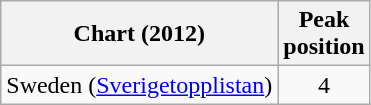<table class="wikitable">
<tr>
<th>Chart (2012)</th>
<th>Peak<br>position</th>
</tr>
<tr>
<td>Sweden (<a href='#'>Sverigetopplistan</a>)</td>
<td align="center">4</td>
</tr>
</table>
